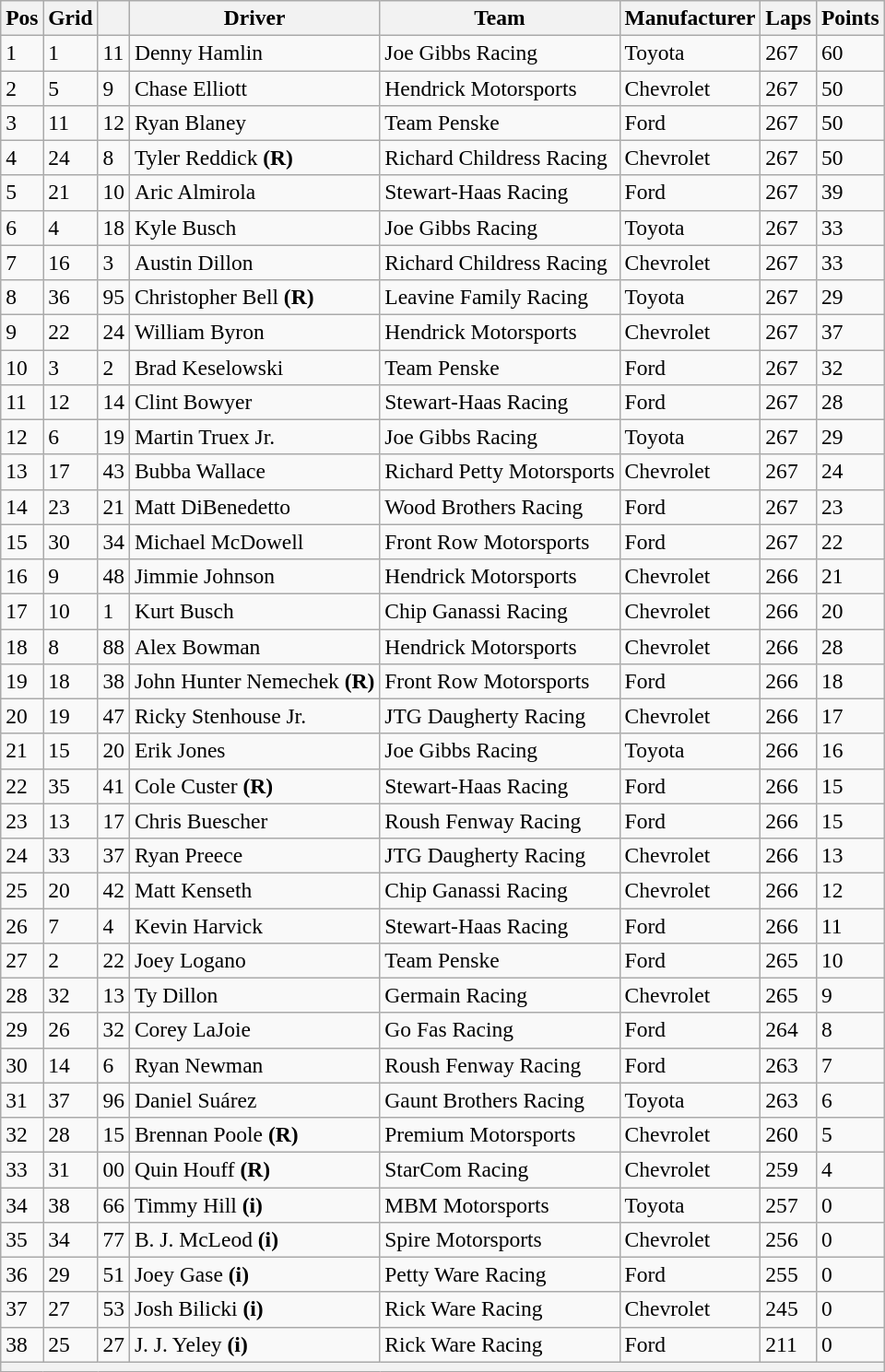<table class="wikitable" style="font-size:98%">
<tr>
<th>Pos</th>
<th>Grid</th>
<th></th>
<th>Driver</th>
<th>Team</th>
<th>Manufacturer</th>
<th>Laps</th>
<th>Points</th>
</tr>
<tr>
<td>1</td>
<td>1</td>
<td>11</td>
<td>Denny Hamlin</td>
<td>Joe Gibbs Racing</td>
<td>Toyota</td>
<td>267</td>
<td>60</td>
</tr>
<tr>
<td>2</td>
<td>5</td>
<td>9</td>
<td>Chase Elliott</td>
<td>Hendrick Motorsports</td>
<td>Chevrolet</td>
<td>267</td>
<td>50</td>
</tr>
<tr>
<td>3</td>
<td>11</td>
<td>12</td>
<td>Ryan Blaney</td>
<td>Team Penske</td>
<td>Ford</td>
<td>267</td>
<td>50</td>
</tr>
<tr>
<td>4</td>
<td>24</td>
<td>8</td>
<td>Tyler Reddick <strong>(R)</strong></td>
<td>Richard Childress Racing</td>
<td>Chevrolet</td>
<td>267</td>
<td>50</td>
</tr>
<tr>
<td>5</td>
<td>21</td>
<td>10</td>
<td>Aric Almirola</td>
<td>Stewart-Haas Racing</td>
<td>Ford</td>
<td>267</td>
<td>39</td>
</tr>
<tr>
<td>6</td>
<td>4</td>
<td>18</td>
<td>Kyle Busch</td>
<td>Joe Gibbs Racing</td>
<td>Toyota</td>
<td>267</td>
<td>33</td>
</tr>
<tr>
<td>7</td>
<td>16</td>
<td>3</td>
<td>Austin Dillon</td>
<td>Richard Childress Racing</td>
<td>Chevrolet</td>
<td>267</td>
<td>33</td>
</tr>
<tr>
<td>8</td>
<td>36</td>
<td>95</td>
<td>Christopher Bell <strong>(R)</strong></td>
<td>Leavine Family Racing</td>
<td>Toyota</td>
<td>267</td>
<td>29</td>
</tr>
<tr>
<td>9</td>
<td>22</td>
<td>24</td>
<td>William Byron</td>
<td>Hendrick Motorsports</td>
<td>Chevrolet</td>
<td>267</td>
<td>37</td>
</tr>
<tr>
<td>10</td>
<td>3</td>
<td>2</td>
<td>Brad Keselowski</td>
<td>Team Penske</td>
<td>Ford</td>
<td>267</td>
<td>32</td>
</tr>
<tr>
<td>11</td>
<td>12</td>
<td>14</td>
<td>Clint Bowyer</td>
<td>Stewart-Haas Racing</td>
<td>Ford</td>
<td>267</td>
<td>28</td>
</tr>
<tr>
<td>12</td>
<td>6</td>
<td>19</td>
<td>Martin Truex Jr.</td>
<td>Joe Gibbs Racing</td>
<td>Toyota</td>
<td>267</td>
<td>29</td>
</tr>
<tr>
<td>13</td>
<td>17</td>
<td>43</td>
<td>Bubba Wallace</td>
<td>Richard Petty Motorsports</td>
<td>Chevrolet</td>
<td>267</td>
<td>24</td>
</tr>
<tr>
<td>14</td>
<td>23</td>
<td>21</td>
<td>Matt DiBenedetto</td>
<td>Wood Brothers Racing</td>
<td>Ford</td>
<td>267</td>
<td>23</td>
</tr>
<tr>
<td>15</td>
<td>30</td>
<td>34</td>
<td>Michael McDowell</td>
<td>Front Row Motorsports</td>
<td>Ford</td>
<td>267</td>
<td>22</td>
</tr>
<tr>
<td>16</td>
<td>9</td>
<td>48</td>
<td>Jimmie Johnson</td>
<td>Hendrick Motorsports</td>
<td>Chevrolet</td>
<td>266</td>
<td>21</td>
</tr>
<tr>
<td>17</td>
<td>10</td>
<td>1</td>
<td>Kurt Busch</td>
<td>Chip Ganassi Racing</td>
<td>Chevrolet</td>
<td>266</td>
<td>20</td>
</tr>
<tr>
<td>18</td>
<td>8</td>
<td>88</td>
<td>Alex Bowman</td>
<td>Hendrick Motorsports</td>
<td>Chevrolet</td>
<td>266</td>
<td>28</td>
</tr>
<tr>
<td>19</td>
<td>18</td>
<td>38</td>
<td>John Hunter Nemechek <strong>(R)</strong></td>
<td>Front Row Motorsports</td>
<td>Ford</td>
<td>266</td>
<td>18</td>
</tr>
<tr>
<td>20</td>
<td>19</td>
<td>47</td>
<td>Ricky Stenhouse Jr.</td>
<td>JTG Daugherty Racing</td>
<td>Chevrolet</td>
<td>266</td>
<td>17</td>
</tr>
<tr>
<td>21</td>
<td>15</td>
<td>20</td>
<td>Erik Jones</td>
<td>Joe Gibbs Racing</td>
<td>Toyota</td>
<td>266</td>
<td>16</td>
</tr>
<tr>
<td>22</td>
<td>35</td>
<td>41</td>
<td>Cole Custer <strong>(R)</strong></td>
<td>Stewart-Haas Racing</td>
<td>Ford</td>
<td>266</td>
<td>15</td>
</tr>
<tr>
<td>23</td>
<td>13</td>
<td>17</td>
<td>Chris Buescher</td>
<td>Roush Fenway Racing</td>
<td>Ford</td>
<td>266</td>
<td>15</td>
</tr>
<tr>
<td>24</td>
<td>33</td>
<td>37</td>
<td>Ryan Preece</td>
<td>JTG Daugherty Racing</td>
<td>Chevrolet</td>
<td>266</td>
<td>13</td>
</tr>
<tr>
<td>25</td>
<td>20</td>
<td>42</td>
<td>Matt Kenseth</td>
<td>Chip Ganassi Racing</td>
<td>Chevrolet</td>
<td>266</td>
<td>12</td>
</tr>
<tr>
<td>26</td>
<td>7</td>
<td>4</td>
<td>Kevin Harvick</td>
<td>Stewart-Haas Racing</td>
<td>Ford</td>
<td>266</td>
<td>11</td>
</tr>
<tr>
<td>27</td>
<td>2</td>
<td>22</td>
<td>Joey Logano</td>
<td>Team Penske</td>
<td>Ford</td>
<td>265</td>
<td>10</td>
</tr>
<tr>
<td>28</td>
<td>32</td>
<td>13</td>
<td>Ty Dillon</td>
<td>Germain Racing</td>
<td>Chevrolet</td>
<td>265</td>
<td>9</td>
</tr>
<tr>
<td>29</td>
<td>26</td>
<td>32</td>
<td>Corey LaJoie</td>
<td>Go Fas Racing</td>
<td>Ford</td>
<td>264</td>
<td>8</td>
</tr>
<tr>
<td>30</td>
<td>14</td>
<td>6</td>
<td>Ryan Newman</td>
<td>Roush Fenway Racing</td>
<td>Ford</td>
<td>263</td>
<td>7</td>
</tr>
<tr>
<td>31</td>
<td>37</td>
<td>96</td>
<td>Daniel Suárez</td>
<td>Gaunt Brothers Racing</td>
<td>Toyota</td>
<td>263</td>
<td>6</td>
</tr>
<tr>
<td>32</td>
<td>28</td>
<td>15</td>
<td>Brennan Poole <strong>(R)</strong></td>
<td>Premium Motorsports</td>
<td>Chevrolet</td>
<td>260</td>
<td>5</td>
</tr>
<tr>
<td>33</td>
<td>31</td>
<td>00</td>
<td>Quin Houff <strong>(R)</strong></td>
<td>StarCom Racing</td>
<td>Chevrolet</td>
<td>259</td>
<td>4</td>
</tr>
<tr>
<td>34</td>
<td>38</td>
<td>66</td>
<td>Timmy Hill <strong>(i)</strong></td>
<td>MBM Motorsports</td>
<td>Toyota</td>
<td>257</td>
<td>0</td>
</tr>
<tr>
<td>35</td>
<td>34</td>
<td>77</td>
<td>B. J. McLeod <strong>(i)</strong></td>
<td>Spire Motorsports</td>
<td>Chevrolet</td>
<td>256</td>
<td>0</td>
</tr>
<tr>
<td>36</td>
<td>29</td>
<td>51</td>
<td>Joey Gase <strong>(i)</strong></td>
<td>Petty Ware Racing</td>
<td>Ford</td>
<td>255</td>
<td>0</td>
</tr>
<tr>
<td>37</td>
<td>27</td>
<td>53</td>
<td>Josh Bilicki <strong>(i)</strong></td>
<td>Rick Ware Racing</td>
<td>Chevrolet</td>
<td>245</td>
<td>0</td>
</tr>
<tr>
<td>38</td>
<td>25</td>
<td>27</td>
<td>J. J. Yeley <strong>(i)</strong></td>
<td>Rick Ware Racing</td>
<td>Ford</td>
<td>211</td>
<td>0</td>
</tr>
<tr>
<th colspan="8"></th>
</tr>
</table>
